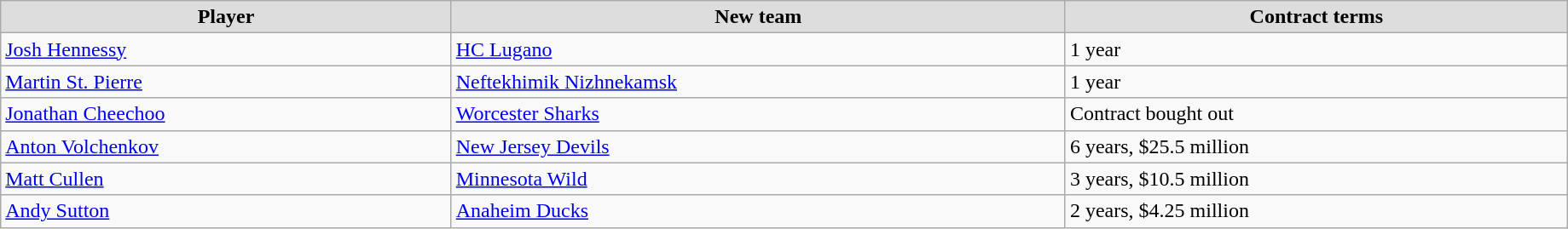<table class="wikitable" style="width:97%;">
<tr style="text-align:center; background:#ddd;">
<td><strong>Player</strong></td>
<td><strong>New team</strong></td>
<td><strong>Contract terms</strong></td>
</tr>
<tr>
<td><a href='#'>Josh Hennessy</a></td>
<td><a href='#'>HC Lugano</a></td>
<td>1 year</td>
</tr>
<tr>
<td><a href='#'>Martin St. Pierre</a></td>
<td><a href='#'>Neftekhimik Nizhnekamsk</a></td>
<td>1 year</td>
</tr>
<tr>
<td><a href='#'>Jonathan Cheechoo</a></td>
<td><a href='#'>Worcester Sharks</a></td>
<td>Contract bought out</td>
</tr>
<tr>
<td><a href='#'>Anton Volchenkov</a></td>
<td><a href='#'>New Jersey Devils</a></td>
<td>6 years, $25.5 million</td>
</tr>
<tr>
<td><a href='#'>Matt Cullen</a></td>
<td><a href='#'>Minnesota Wild</a></td>
<td>3 years, $10.5 million</td>
</tr>
<tr>
<td><a href='#'>Andy Sutton</a></td>
<td><a href='#'>Anaheim Ducks</a></td>
<td>2 years, $4.25 million</td>
</tr>
</table>
